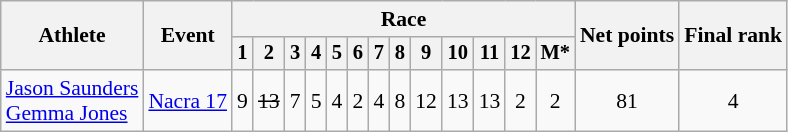<table class="wikitable" style="font-size:90%">
<tr>
<th rowspan="2">Athlete</th>
<th rowspan="2">Event</th>
<th colspan=13>Race</th>
<th rowspan=2>Net points</th>
<th rowspan=2>Final rank</th>
</tr>
<tr style="font-size:95%">
<th>1</th>
<th>2</th>
<th>3</th>
<th>4</th>
<th>5</th>
<th>6</th>
<th>7</th>
<th>8</th>
<th>9</th>
<th>10</th>
<th>11</th>
<th>12</th>
<th>M*</th>
</tr>
<tr align=center>
<td align=left><a href='#'>Jason Saunders</a><br><a href='#'>Gemma Jones</a></td>
<td align=left><a href='#'>Nacra 17</a></td>
<td>9</td>
<td><s>13</s></td>
<td>7</td>
<td>5</td>
<td>4</td>
<td>2</td>
<td>4</td>
<td>8</td>
<td>12</td>
<td>13</td>
<td>13</td>
<td>2</td>
<td>2</td>
<td>81</td>
<td>4</td>
</tr>
</table>
